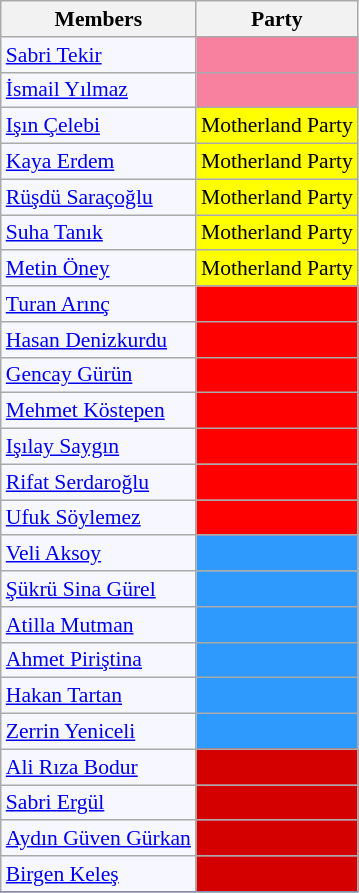<table class=wikitable style="border:1px solid #8888aa; background-color:#f7f8ff; padding:0px; font-size:90%;">
<tr>
<th>Members</th>
<th>Party</th>
</tr>
<tr>
<td><a href='#'>Sabri Tekir</a></td>
<td style="background: #F7819F"></td>
</tr>
<tr>
<td><a href='#'>İsmail Yılmaz</a></td>
<td style="background: #F7819F"></td>
</tr>
<tr>
<td><a href='#'>Işın Çelebi</a></td>
<td style="background: #ffff00">Motherland Party</td>
</tr>
<tr>
<td><a href='#'>Kaya Erdem</a></td>
<td style="background: #ffff00">Motherland Party</td>
</tr>
<tr>
<td><a href='#'>Rüşdü Saraçoğlu</a></td>
<td style="background: #ffff00">Motherland Party</td>
</tr>
<tr>
<td><a href='#'>Suha Tanık</a></td>
<td style="background: #ffff00">Motherland Party</td>
</tr>
<tr>
<td><a href='#'>Metin Öney</a></td>
<td style="background: #ffff00">Motherland Party</td>
</tr>
<tr>
<td><a href='#'>Turan Arınç</a></td>
<td style="background: #ff0000"></td>
</tr>
<tr>
<td><a href='#'>Hasan Denizkurdu</a></td>
<td style="background: #ff0000"></td>
</tr>
<tr>
<td><a href='#'>Gencay Gürün</a></td>
<td style="background: #ff0000"></td>
</tr>
<tr>
<td><a href='#'>Mehmet Köstepen</a></td>
<td style="background: #ff0000"></td>
</tr>
<tr>
<td><a href='#'>Işılay Saygın</a></td>
<td style="background: #ff0000"></td>
</tr>
<tr>
<td><a href='#'>Rifat Serdaroğlu</a></td>
<td style="background: #ff0000"></td>
</tr>
<tr>
<td><a href='#'>Ufuk Söylemez</a></td>
<td style="background: #ff0000"></td>
</tr>
<tr>
<td><a href='#'>Veli Aksoy</a></td>
<td style="background: #2E9AFE"></td>
</tr>
<tr>
<td><a href='#'>Şükrü Sina Gürel</a></td>
<td style="background: #2E9AFE"></td>
</tr>
<tr>
<td><a href='#'>Atilla Mutman</a></td>
<td style="background: #2E9AFE"></td>
</tr>
<tr>
<td><a href='#'>Ahmet Piriştina</a></td>
<td style="background: #2E9AFE"></td>
</tr>
<tr>
<td><a href='#'>Hakan Tartan</a></td>
<td style="background: #2E9AFE"></td>
</tr>
<tr>
<td><a href='#'>Zerrin Yeniceli</a></td>
<td style="background: #2E9AFE"></td>
</tr>
<tr>
<td><a href='#'>Ali Rıza Bodur</a></td>
<td style="background: #d40000"></td>
</tr>
<tr>
<td><a href='#'>Sabri Ergül</a></td>
<td style="background: #d40000"></td>
</tr>
<tr>
<td><a href='#'>Aydın Güven Gürkan</a></td>
<td style="background: #d40000"></td>
</tr>
<tr>
<td><a href='#'>Birgen Keleş</a></td>
<td style="background: #d40000"></td>
</tr>
<tr>
</tr>
</table>
